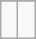<table class="wikitable">
<tr align="center">
</tr>
<tr align="center">
<td> </td>
<td> </td>
</tr>
</table>
